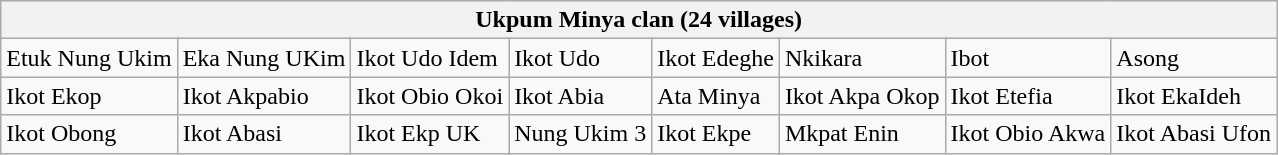<table class="wikitable">
<tr>
<th colspan=8>Ukpum Minya clan (24 villages)</th>
</tr>
<tr>
<td>Etuk Nung Ukim</td>
<td>Eka Nung UKim</td>
<td>Ikot Udo Idem</td>
<td>Ikot Udo</td>
<td>Ikot Edeghe</td>
<td>Nkikara</td>
<td>Ibot</td>
<td>Asong</td>
</tr>
<tr>
<td>Ikot Ekop</td>
<td>Ikot Akpabio</td>
<td>Ikot Obio Okoi</td>
<td>Ikot Abia</td>
<td>Ata Minya</td>
<td>Ikot Akpa Okop</td>
<td>Ikot Etefia</td>
<td>Ikot EkaIdeh</td>
</tr>
<tr>
<td>Ikot Obong</td>
<td>Ikot Abasi</td>
<td>Ikot Ekp UK</td>
<td>Nung Ukim 3</td>
<td>Ikot Ekpe</td>
<td>Mkpat Enin</td>
<td>Ikot Obio Akwa</td>
<td>Ikot Abasi Ufon</td>
</tr>
</table>
